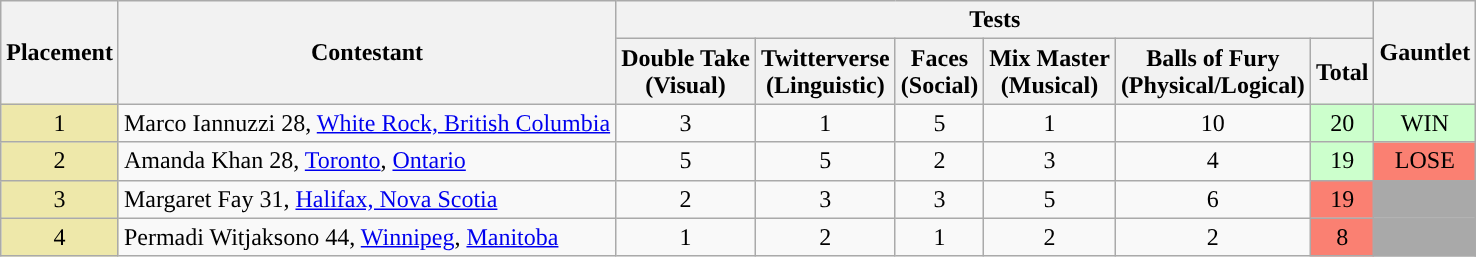<table class="wikitable" style="text-align:center;">
<tr>
<th rowspan="2">Placement</th>
<th rowspan="2">Contestant</th>
<th colspan="6">Tests</th>
<th rowspan="2">Gauntlet</th>
</tr>
<tr>
<th>Double Take<br>(Visual)</th>
<th>Twitterverse<br>(Linguistic)</th>
<th>Faces<br>(Social)</th>
<th>Mix Master<br>(Musical)</th>
<th>Balls of Fury<br>(Physical/Logical)</th>
<th>Total</th>
</tr>
<tr>
<td bgcolor="palegoldenrod">1</td>
<td align="left">Marco Iannuzzi 28, <a href='#'>White Rock, British Columbia</a></td>
<td>3</td>
<td>1</td>
<td>5</td>
<td>1</td>
<td>10</td>
<td bgcolor="#cfc">20</td>
<td bgcolor="#cfc">WIN</td>
</tr>
<tr>
<td bgcolor="palegoldenrod">2</td>
<td align="left">Amanda Khan 28, <a href='#'>Toronto</a>, <a href='#'>Ontario</a></td>
<td>5</td>
<td>5</td>
<td>2</td>
<td>3</td>
<td>4</td>
<td bgcolor="#cfc">19</td>
<td bgcolor="salmon">LOSE</td>
</tr>
<tr>
<td bgcolor="palegoldenrod">3</td>
<td align="left">Margaret Fay 31, <a href='#'>Halifax, Nova Scotia</a></td>
<td>2</td>
<td>3</td>
<td>3</td>
<td>5</td>
<td>6</td>
<td bgcolor="salmon">19</td>
<td bgcolor="darkgrey"></td>
</tr>
<tr>
<td bgcolor="palegoldenrod">4</td>
<td align="left">Permadi Witjaksono 44, <a href='#'>Winnipeg</a>, <a href='#'>Manitoba</a></td>
<td>1</td>
<td>2</td>
<td>1</td>
<td>2</td>
<td>2</td>
<td bgcolor="salmon">8</td>
<td bgcolor="darkgrey"></td>
</tr>
</table>
